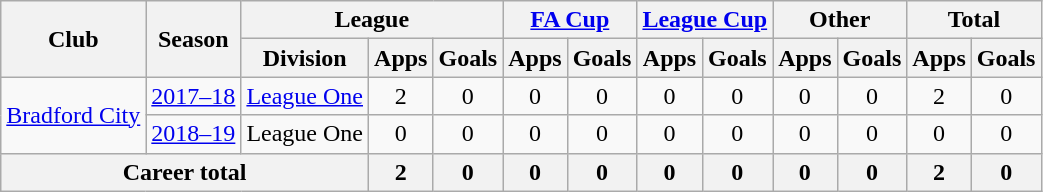<table class=wikitable style="text-align: center">
<tr>
<th rowspan=2>Club</th>
<th rowspan=2>Season</th>
<th colspan=3>League</th>
<th colspan=2><a href='#'>FA Cup</a></th>
<th colspan=2><a href='#'>League Cup</a></th>
<th colspan=2>Other</th>
<th colspan=2>Total</th>
</tr>
<tr>
<th>Division</th>
<th>Apps</th>
<th>Goals</th>
<th>Apps</th>
<th>Goals</th>
<th>Apps</th>
<th>Goals</th>
<th>Apps</th>
<th>Goals</th>
<th>Apps</th>
<th>Goals</th>
</tr>
<tr>
<td rowspan=2><a href='#'>Bradford City</a></td>
<td><a href='#'>2017–18</a></td>
<td><a href='#'>League One</a></td>
<td>2</td>
<td>0</td>
<td>0</td>
<td>0</td>
<td>0</td>
<td>0</td>
<td>0</td>
<td>0</td>
<td>2</td>
<td>0</td>
</tr>
<tr>
<td><a href='#'>2018–19</a></td>
<td>League One</td>
<td>0</td>
<td>0</td>
<td>0</td>
<td>0</td>
<td>0</td>
<td>0</td>
<td>0</td>
<td>0</td>
<td>0</td>
<td>0</td>
</tr>
<tr>
<th colspan=3>Career total</th>
<th>2</th>
<th>0</th>
<th>0</th>
<th>0</th>
<th>0</th>
<th>0</th>
<th>0</th>
<th>0</th>
<th>2</th>
<th>0</th>
</tr>
</table>
